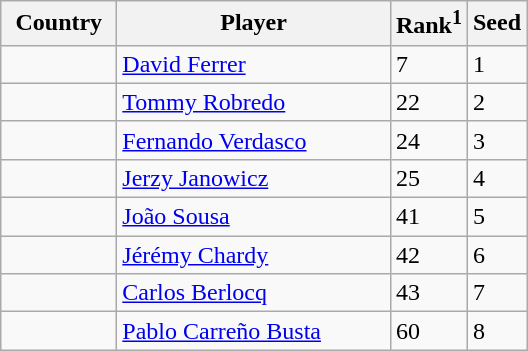<table class="sortable wikitable">
<tr>
<th width="70">Country</th>
<th width="175">Player</th>
<th>Rank<sup>1</sup></th>
<th>Seed</th>
</tr>
<tr>
<td></td>
<td><a href='#'>David Ferrer</a></td>
<td>7</td>
<td>1</td>
</tr>
<tr>
<td></td>
<td><a href='#'>Tommy Robredo</a></td>
<td>22</td>
<td>2</td>
</tr>
<tr>
<td></td>
<td><a href='#'>Fernando Verdasco</a></td>
<td>24</td>
<td>3</td>
</tr>
<tr>
<td></td>
<td><a href='#'>Jerzy Janowicz</a></td>
<td>25</td>
<td>4</td>
</tr>
<tr>
<td></td>
<td><a href='#'>João Sousa</a></td>
<td>41</td>
<td>5</td>
</tr>
<tr>
<td></td>
<td><a href='#'>Jérémy Chardy</a></td>
<td>42</td>
<td>6</td>
</tr>
<tr>
<td></td>
<td><a href='#'>Carlos Berlocq</a></td>
<td>43</td>
<td>7</td>
</tr>
<tr>
<td></td>
<td><a href='#'>Pablo Carreño Busta</a></td>
<td>60</td>
<td>8</td>
</tr>
</table>
